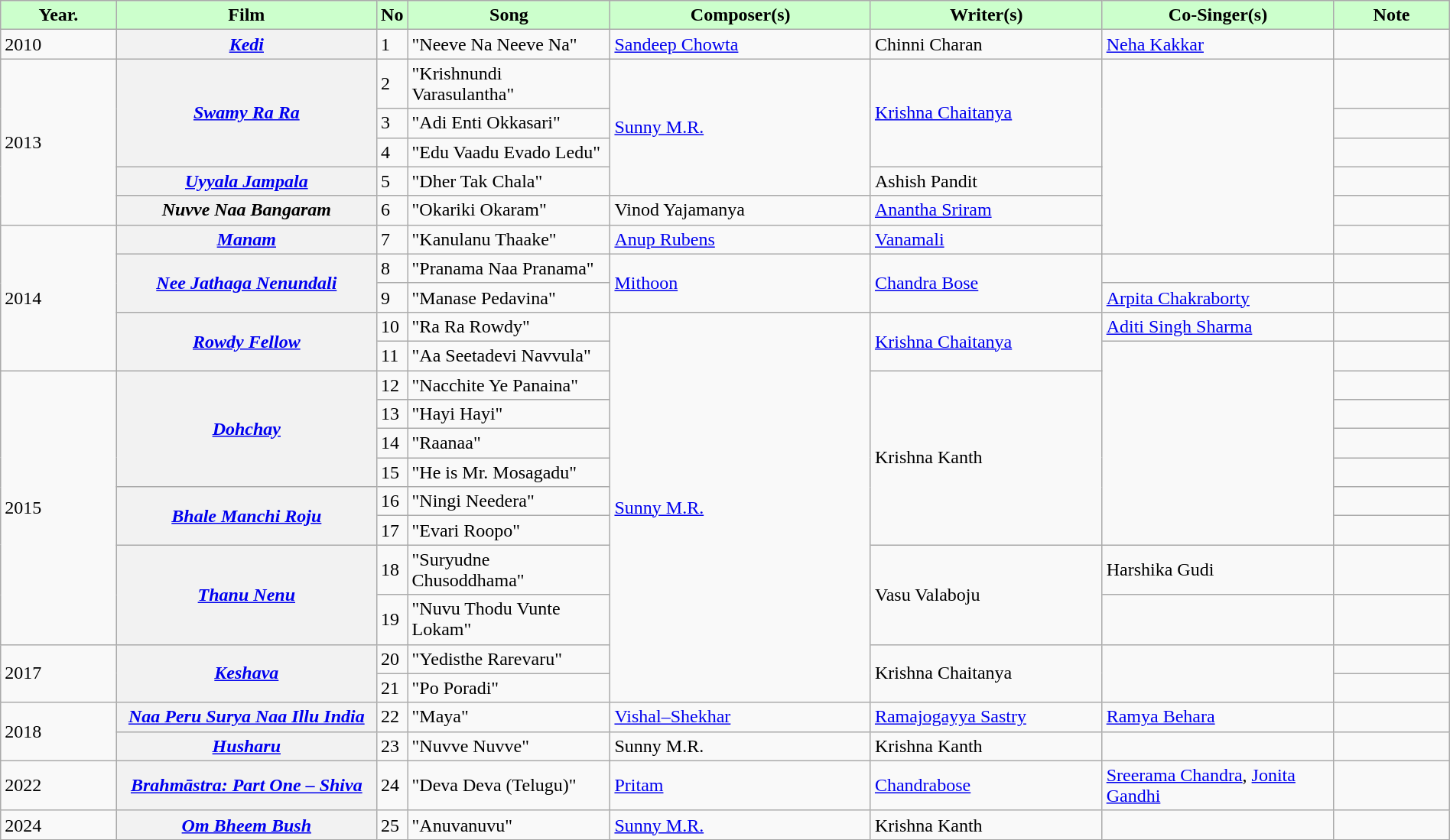<table class="wikitable plainrowheaders" style="width:100%;" textcolor:#000;">
<tr style="background:#cfc; text-align:center;">
<td scope="col" style="width:8%;"><strong>Year.</strong></td>
<td scope="col" style="width:18%;"><strong>Film</strong></td>
<td scope="col" style="width:2%;"><strong>No</strong></td>
<td scope="col" style="width:14%;"><strong>Song</strong></td>
<td scope="col" style="width:18%;"><strong>Composer(s)</strong></td>
<td scope="col" style="width:16%;"><strong>Writer(s)</strong></td>
<td scope="col" style="width:16%;"><strong>Co-Singer(s)</strong></td>
<td scope="col" style="width:8%;"><strong>Note</strong></td>
</tr>
<tr>
<td>2010</td>
<th><em><a href='#'>Kedi</a></em></th>
<td>1</td>
<td>"Neeve Na Neeve Na"</td>
<td><a href='#'>Sandeep Chowta</a></td>
<td>Chinni Charan</td>
<td><a href='#'>Neha Kakkar</a></td>
<td></td>
</tr>
<tr>
<td rowspan="5">2013</td>
<th rowspan="3"><em><a href='#'>Swamy Ra Ra</a></em></th>
<td>2</td>
<td>"Krishnundi Varasulantha"</td>
<td rowspan="4"><a href='#'>Sunny M.R.</a></td>
<td rowspan="3"><a href='#'>Krishna Chaitanya</a></td>
<td rowspan="6"></td>
<td></td>
</tr>
<tr>
<td>3</td>
<td>"Adi Enti Okkasari"</td>
<td></td>
</tr>
<tr>
<td>4</td>
<td>"Edu Vaadu Evado Ledu"</td>
<td></td>
</tr>
<tr>
<th><em><a href='#'>Uyyala Jampala</a></em></th>
<td>5</td>
<td>"Dher Tak Chala"</td>
<td>Ashish Pandit</td>
<td></td>
</tr>
<tr>
<th><em>Nuvve Naa Bangaram</em></th>
<td>6</td>
<td>"Okariki Okaram"</td>
<td>Vinod Yajamanya</td>
<td><a href='#'>Anantha Sriram</a></td>
<td></td>
</tr>
<tr>
<td rowspan="5">2014</td>
<th><em><a href='#'>Manam</a></em></th>
<td>7</td>
<td>"Kanulanu Thaake"</td>
<td><a href='#'>Anup Rubens</a></td>
<td><a href='#'>Vanamali</a></td>
<td></td>
</tr>
<tr>
<th rowspan="2"><em><a href='#'>Nee Jathaga Nenundali</a></em></th>
<td>8</td>
<td>"Pranama Naa Pranama"</td>
<td rowspan="2"><a href='#'>Mithoon</a></td>
<td rowspan="2"><a href='#'>Chandra Bose</a></td>
<td></td>
<td></td>
</tr>
<tr>
<td>9</td>
<td>"Manase Pedavina"</td>
<td><a href='#'>Arpita Chakraborty</a></td>
<td></td>
</tr>
<tr>
<th rowspan="2"><em><a href='#'>Rowdy Fellow</a></em></th>
<td>10</td>
<td>"Ra Ra Rowdy"</td>
<td rowspan="12"><a href='#'>Sunny M.R.</a></td>
<td rowspan="2"><a href='#'>Krishna Chaitanya</a></td>
<td><a href='#'>Aditi Singh Sharma</a></td>
<td></td>
</tr>
<tr>
<td>11</td>
<td>"Aa Seetadevi Navvula"</td>
<td rowspan="7"></td>
<td></td>
</tr>
<tr>
<td rowspan="8">2015</td>
<th rowspan="4"><em><a href='#'>Dohchay</a></em></th>
<td>12</td>
<td>"Nacchite Ye Panaina"</td>
<td rowspan="6">Krishna Kanth</td>
<td></td>
</tr>
<tr>
<td>13</td>
<td>"Hayi Hayi"</td>
<td></td>
</tr>
<tr>
<td>14</td>
<td>"Raanaa"</td>
<td></td>
</tr>
<tr>
<td>15</td>
<td>"He is Mr. Mosagadu"</td>
<td></td>
</tr>
<tr>
<th rowspan="2"><em><a href='#'>Bhale Manchi Roju</a></em></th>
<td>16</td>
<td>"Ningi Needera"</td>
<td></td>
</tr>
<tr>
<td>17</td>
<td>"Evari Roopo"</td>
<td></td>
</tr>
<tr>
<th rowspan="2"><em><a href='#'>Thanu Nenu</a></em></th>
<td>18</td>
<td>"Suryudne Chusoddhama"</td>
<td rowspan="2">Vasu Valaboju</td>
<td>Harshika Gudi</td>
<td></td>
</tr>
<tr>
<td>19</td>
<td>"Nuvu Thodu Vunte Lokam"</td>
<td></td>
<td></td>
</tr>
<tr>
<td rowspan="2">2017</td>
<th rowspan="2"><em><a href='#'>Keshava</a></em></th>
<td>20</td>
<td>"Yedisthe Rarevaru"</td>
<td rowspan="2">Krishna Chaitanya</td>
<td rowspan="2"></td>
<td></td>
</tr>
<tr>
<td>21</td>
<td>"Po Poradi"</td>
<td></td>
</tr>
<tr>
<td rowspan="2">2018</td>
<th><em><a href='#'>Naa Peru Surya Naa Illu India</a></em></th>
<td>22</td>
<td>"Maya"</td>
<td><a href='#'>Vishal–Shekhar</a></td>
<td><a href='#'>Ramajogayya Sastry</a></td>
<td><a href='#'>Ramya Behara</a></td>
<td></td>
</tr>
<tr>
<th><em><a href='#'>Husharu</a></em></th>
<td>23</td>
<td>"Nuvve Nuvve"</td>
<td>Sunny M.R.</td>
<td>Krishna Kanth</td>
<td></td>
<td></td>
</tr>
<tr>
<td>2022</td>
<th><em><a href='#'>Brahmāstra: Part One – Shiva</a></em></th>
<td>24</td>
<td>"Deva Deva (Telugu)"</td>
<td><a href='#'>Pritam</a></td>
<td><a href='#'>Chandrabose</a></td>
<td><a href='#'>Sreerama Chandra</a>, <a href='#'>Jonita Gandhi</a></td>
<td></td>
</tr>
<tr>
<td>2024</td>
<th><em><a href='#'>Om Bheem Bush</a></em></th>
<td>25</td>
<td>"Anuvanuvu"</td>
<td><a href='#'>Sunny M.R.</a></td>
<td>Krishna Kanth</td>
<td></td>
<td></td>
</tr>
</table>
